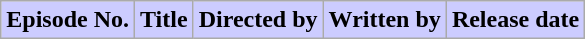<table class="wikitable plainrowheaders">
<tr>
<th ! style="background:#ccccff;">Episode No.</th>
<th ! style="background:#ccccff;">Title</th>
<th ! style="background:#ccccff;">Directed by</th>
<th ! style="background:#ccccff;">Written by</th>
<th ! style="background:#ccccff;">Release date<br>























</th>
</tr>
</table>
